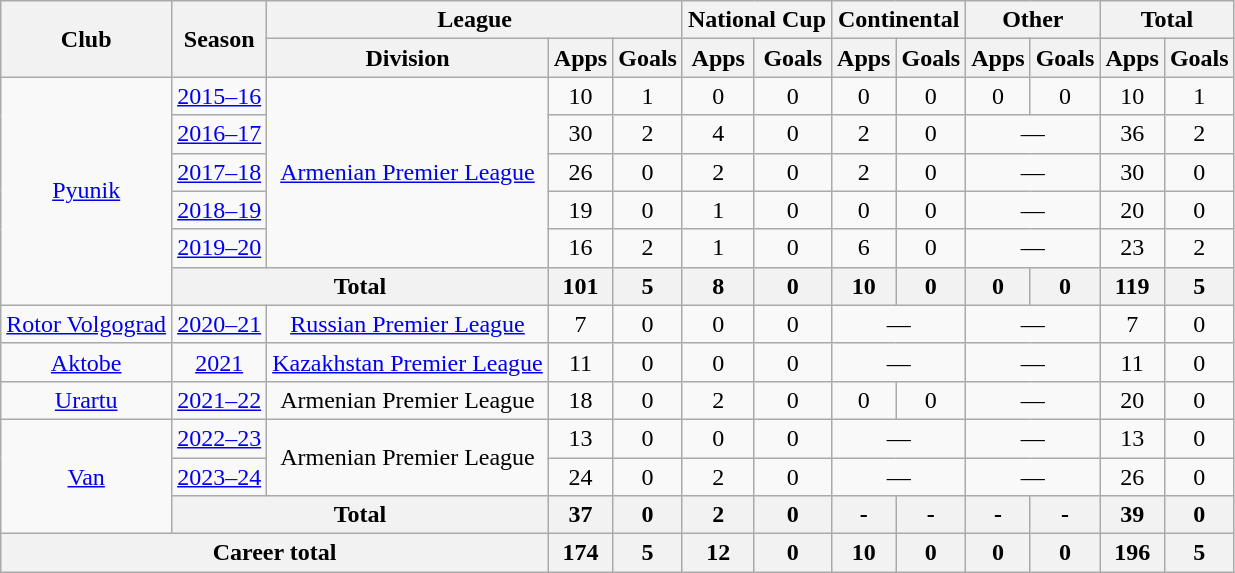<table class="wikitable" style="text-align:center">
<tr>
<th rowspan="2">Club</th>
<th rowspan="2">Season</th>
<th colspan="3">League</th>
<th colspan="2">National Cup</th>
<th colspan="2">Continental</th>
<th colspan="2">Other</th>
<th colspan="2">Total</th>
</tr>
<tr>
<th>Division</th>
<th>Apps</th>
<th>Goals</th>
<th>Apps</th>
<th>Goals</th>
<th>Apps</th>
<th>Goals</th>
<th>Apps</th>
<th>Goals</th>
<th>Apps</th>
<th>Goals</th>
</tr>
<tr>
<td rowspan="6"><a href='#'>Pyunik</a></td>
<td><a href='#'>2015–16</a></td>
<td rowspan="5"><a href='#'>Armenian Premier League</a></td>
<td>10</td>
<td>1</td>
<td>0</td>
<td>0</td>
<td>0</td>
<td>0</td>
<td>0</td>
<td>0</td>
<td>10</td>
<td>1</td>
</tr>
<tr>
<td><a href='#'>2016–17</a></td>
<td>30</td>
<td>2</td>
<td>4</td>
<td>0</td>
<td>2</td>
<td>0</td>
<td colspan="2">—</td>
<td>36</td>
<td>2</td>
</tr>
<tr>
<td><a href='#'>2017–18</a></td>
<td>26</td>
<td>0</td>
<td>2</td>
<td>0</td>
<td>2</td>
<td>0</td>
<td colspan="2">—</td>
<td>30</td>
<td>0</td>
</tr>
<tr>
<td><a href='#'>2018–19</a></td>
<td>19</td>
<td>0</td>
<td>1</td>
<td>0</td>
<td>0</td>
<td>0</td>
<td colspan="2">—</td>
<td>20</td>
<td>0</td>
</tr>
<tr>
<td><a href='#'>2019–20</a></td>
<td>16</td>
<td>2</td>
<td>1</td>
<td>0</td>
<td>6</td>
<td>0</td>
<td colspan="2">—</td>
<td>23</td>
<td>2</td>
</tr>
<tr>
<th colspan="2">Total</th>
<th>101</th>
<th>5</th>
<th>8</th>
<th>0</th>
<th>10</th>
<th>0</th>
<th>0</th>
<th>0</th>
<th>119</th>
<th>5</th>
</tr>
<tr>
<td><a href='#'>Rotor Volgograd</a></td>
<td><a href='#'>2020–21</a></td>
<td><a href='#'>Russian Premier League</a></td>
<td>7</td>
<td>0</td>
<td>0</td>
<td>0</td>
<td colspan="2">—</td>
<td colspan="2">—</td>
<td>7</td>
<td>0</td>
</tr>
<tr>
<td><a href='#'>Aktobe</a></td>
<td><a href='#'>2021</a></td>
<td><a href='#'>Kazakhstan Premier League</a></td>
<td>11</td>
<td>0</td>
<td>0</td>
<td>0</td>
<td colspan="2">—</td>
<td colspan="2">—</td>
<td>11</td>
<td>0</td>
</tr>
<tr>
<td><a href='#'>Urartu</a></td>
<td><a href='#'>2021–22</a></td>
<td>Armenian Premier League</td>
<td>18</td>
<td>0</td>
<td>2</td>
<td>0</td>
<td>0</td>
<td>0</td>
<td colspan="2">—</td>
<td>20</td>
<td>0</td>
</tr>
<tr>
<td rowspan="3"><a href='#'>Van</a></td>
<td><a href='#'>2022–23</a></td>
<td rowspan="2">Armenian Premier League</td>
<td>13</td>
<td>0</td>
<td>0</td>
<td>0</td>
<td colspan="2">—</td>
<td colspan="2">—</td>
<td>13</td>
<td>0</td>
</tr>
<tr>
<td><a href='#'>2023–24</a></td>
<td>24</td>
<td>0</td>
<td>2</td>
<td>0</td>
<td colspan="2">—</td>
<td colspan="2">—</td>
<td>26</td>
<td>0</td>
</tr>
<tr>
<th colspan="2">Total</th>
<th>37</th>
<th>0</th>
<th>2</th>
<th>0</th>
<th>-</th>
<th>-</th>
<th>-</th>
<th>-</th>
<th>39</th>
<th>0</th>
</tr>
<tr>
<th colspan="3">Career total</th>
<th>174</th>
<th>5</th>
<th>12</th>
<th>0</th>
<th>10</th>
<th>0</th>
<th>0</th>
<th>0</th>
<th>196</th>
<th>5</th>
</tr>
</table>
